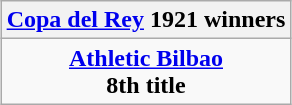<table class="wikitable" style="text-align: center; margin: 0 auto;">
<tr>
<th><a href='#'>Copa del Rey</a> 1921 winners</th>
</tr>
<tr>
<td><strong><a href='#'>Athletic Bilbao</a></strong><br><strong>8th title</strong></td>
</tr>
</table>
